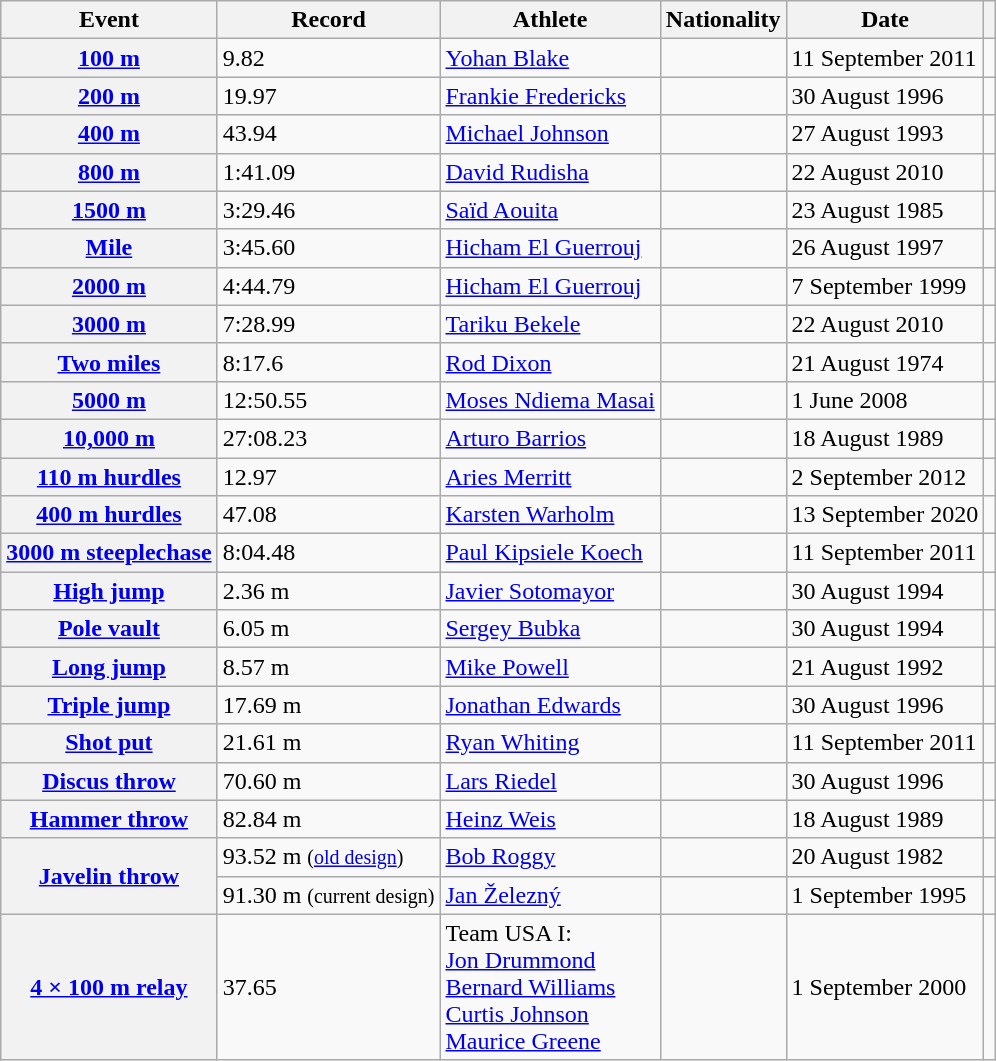<table class="wikitable plainrowheaders">
<tr>
<th scope="col">Event</th>
<th scope="col">Record</th>
<th scope="col">Athlete</th>
<th scope="col">Nationality</th>
<th scope="col">Date</th>
<th scope="col"></th>
</tr>
<tr>
<th scope="row"><a href='#'>100 m</a></th>
<td>9.82 </td>
<td><a href='#'>Yohan Blake</a></td>
<td></td>
<td>11 September 2011</td>
<td></td>
</tr>
<tr>
<th scope="row"><a href='#'>200 m</a></th>
<td>19.97</td>
<td><a href='#'>Frankie Fredericks</a></td>
<td></td>
<td>30 August 1996</td>
<td></td>
</tr>
<tr>
<th scope="row"><a href='#'>400 m</a></th>
<td>43.94</td>
<td><a href='#'>Michael Johnson</a></td>
<td></td>
<td>27 August 1993</td>
<td></td>
</tr>
<tr>
<th scope="row"><a href='#'>800 m</a></th>
<td>1:41.09</td>
<td><a href='#'>David Rudisha</a></td>
<td></td>
<td>22 August 2010</td>
<td></td>
</tr>
<tr>
<th scope="row"><a href='#'>1500 m</a></th>
<td>3:29.46</td>
<td><a href='#'>Saïd Aouita</a></td>
<td></td>
<td>23 August 1985</td>
<td></td>
</tr>
<tr>
<th scope="row"><a href='#'>Mile</a></th>
<td>3:45.60</td>
<td><a href='#'>Hicham El Guerrouj</a></td>
<td></td>
<td>26 August 1997</td>
<td></td>
</tr>
<tr>
<th scope="row"><a href='#'>2000 m</a></th>
<td>4:44.79</td>
<td><a href='#'>Hicham El Guerrouj</a></td>
<td></td>
<td>7 September 1999</td>
<td></td>
</tr>
<tr>
<th scope="row"><a href='#'>3000 m</a></th>
<td>7:28.99</td>
<td><a href='#'>Tariku Bekele</a></td>
<td></td>
<td>22 August 2010</td>
<td></td>
</tr>
<tr>
<th scope="row"><a href='#'>Two miles</a></th>
<td>8:17.6 </td>
<td><a href='#'>Rod Dixon</a></td>
<td></td>
<td>21 August 1974</td>
<td></td>
</tr>
<tr>
<th scope="row"><a href='#'>5000 m</a></th>
<td>12:50.55</td>
<td><a href='#'>Moses Ndiema Masai</a></td>
<td></td>
<td>1 June 2008</td>
<td></td>
</tr>
<tr>
<th scope="row"><a href='#'>10,000 m</a></th>
<td>27:08.23</td>
<td><a href='#'>Arturo Barrios</a></td>
<td></td>
<td>18 August 1989</td>
<td></td>
</tr>
<tr>
<th scope="row"><a href='#'>110 m hurdles</a></th>
<td>12.97 </td>
<td><a href='#'>Aries Merritt</a></td>
<td></td>
<td>2 September 2012</td>
<td></td>
</tr>
<tr>
<th scope="row"><a href='#'>400 m hurdles</a></th>
<td>47.08</td>
<td><a href='#'>Karsten Warholm</a></td>
<td></td>
<td>13 September 2020</td>
<td></td>
</tr>
<tr>
<th scope="row"><a href='#'>3000 m steeplechase</a></th>
<td>8:04.48</td>
<td><a href='#'>Paul Kipsiele Koech</a></td>
<td></td>
<td>11 September 2011</td>
<td></td>
</tr>
<tr>
<th scope="row"><a href='#'>High jump</a></th>
<td>2.36 m</td>
<td><a href='#'>Javier Sotomayor</a></td>
<td></td>
<td>30 August 1994</td>
<td></td>
</tr>
<tr>
<th scope="row"><a href='#'>Pole vault</a></th>
<td>6.05 m</td>
<td><a href='#'>Sergey Bubka</a></td>
<td></td>
<td>30 August 1994</td>
<td></td>
</tr>
<tr>
<th scope="row"><a href='#'>Long jump</a></th>
<td>8.57 m </td>
<td><a href='#'>Mike Powell</a></td>
<td></td>
<td>21 August 1992</td>
<td></td>
</tr>
<tr>
<th scope="row"><a href='#'>Triple jump</a></th>
<td>17.69 m </td>
<td><a href='#'>Jonathan Edwards</a></td>
<td></td>
<td>30 August 1996</td>
<td></td>
</tr>
<tr>
<th scope="row"><a href='#'>Shot put</a></th>
<td>21.61 m</td>
<td><a href='#'>Ryan Whiting</a></td>
<td></td>
<td>11 September 2011</td>
<td></td>
</tr>
<tr>
<th scope="row"><a href='#'>Discus throw</a></th>
<td>70.60 m</td>
<td><a href='#'>Lars Riedel</a></td>
<td></td>
<td>30 August 1996</td>
<td></td>
</tr>
<tr>
<th scope="row"><a href='#'>Hammer throw</a></th>
<td>82.84 m</td>
<td><a href='#'>Heinz Weis</a></td>
<td></td>
<td>18 August 1989</td>
<td></td>
</tr>
<tr>
<th scope="rowgroup" rowspan="2"><a href='#'>Javelin throw</a></th>
<td>93.52 m <small>(<a href='#'>old design</a>)</small></td>
<td><a href='#'>Bob Roggy</a></td>
<td></td>
<td>20 August 1982</td>
<td></td>
</tr>
<tr>
<td>91.30 m <small>(current design)</small></td>
<td><a href='#'>Jan Železný</a></td>
<td></td>
<td>1 September 1995</td>
<td></td>
</tr>
<tr>
<th scope="row"><a href='#'>4 × 100 m relay</a></th>
<td>37.65</td>
<td>Team USA I:<br><a href='#'>Jon Drummond</a><br><a href='#'>Bernard Williams</a><br><a href='#'>Curtis Johnson</a><br><a href='#'>Maurice Greene</a></td>
<td></td>
<td>1 September 2000</td>
<td></td>
</tr>
</table>
